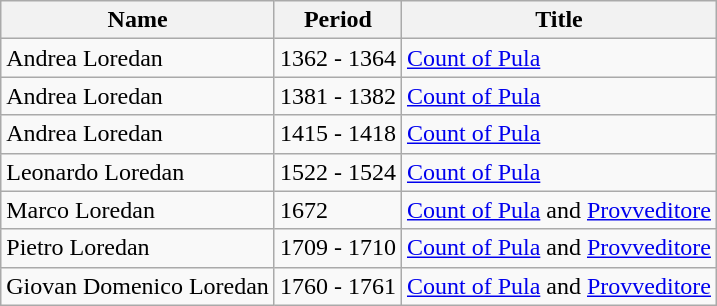<table class="wikitable">
<tr>
<th>Name</th>
<th>Period</th>
<th>Title</th>
</tr>
<tr>
<td>Andrea Loredan</td>
<td>1362 - 1364</td>
<td><a href='#'>Count of Pula</a></td>
</tr>
<tr>
<td>Andrea Loredan</td>
<td>1381 - 1382</td>
<td><a href='#'>Count of Pula</a></td>
</tr>
<tr>
<td>Andrea Loredan</td>
<td>1415 - 1418</td>
<td><a href='#'>Count of Pula</a></td>
</tr>
<tr>
<td>Leonardo Loredan</td>
<td>1522 - 1524</td>
<td><a href='#'>Count of Pula</a></td>
</tr>
<tr>
<td>Marco Loredan</td>
<td>1672</td>
<td><a href='#'>Count of Pula</a> and <a href='#'>Provveditore</a></td>
</tr>
<tr>
<td>Pietro Loredan</td>
<td>1709 - 1710</td>
<td><a href='#'>Count of Pula</a> and <a href='#'>Provveditore</a></td>
</tr>
<tr>
<td>Giovan Domenico Loredan</td>
<td>1760 - 1761</td>
<td><a href='#'>Count of Pula</a> and <a href='#'>Provveditore</a></td>
</tr>
</table>
